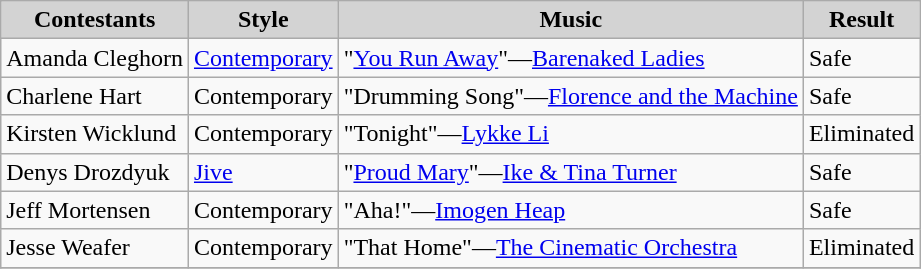<table class="wikitable">
<tr align="center" bgcolor="lightgrey">
<td><strong>Contestants</strong></td>
<td><strong>Style</strong></td>
<td><strong>Music</strong></td>
<td><strong>Result</strong></td>
</tr>
<tr>
<td>Amanda Cleghorn</td>
<td><a href='#'>Contemporary</a></td>
<td>"<a href='#'>You Run Away</a>"—<a href='#'>Barenaked Ladies</a></td>
<td>Safe</td>
</tr>
<tr>
<td>Charlene Hart</td>
<td>Contemporary</td>
<td>"Drumming Song"—<a href='#'>Florence and the Machine</a></td>
<td>Safe</td>
</tr>
<tr>
<td>Kirsten Wicklund</td>
<td>Contemporary</td>
<td>"Tonight"—<a href='#'>Lykke Li</a></td>
<td>Eliminated</td>
</tr>
<tr>
<td>Denys Drozdyuk</td>
<td><a href='#'>Jive</a></td>
<td>"<a href='#'>Proud Mary</a>"—<a href='#'>Ike & Tina Turner</a></td>
<td>Safe</td>
</tr>
<tr>
<td>Jeff Mortensen</td>
<td>Contemporary</td>
<td>"Aha!"—<a href='#'>Imogen Heap</a></td>
<td>Safe</td>
</tr>
<tr>
<td>Jesse Weafer</td>
<td>Contemporary</td>
<td>"That Home"—<a href='#'>The Cinematic Orchestra</a></td>
<td>Eliminated</td>
</tr>
<tr>
</tr>
</table>
